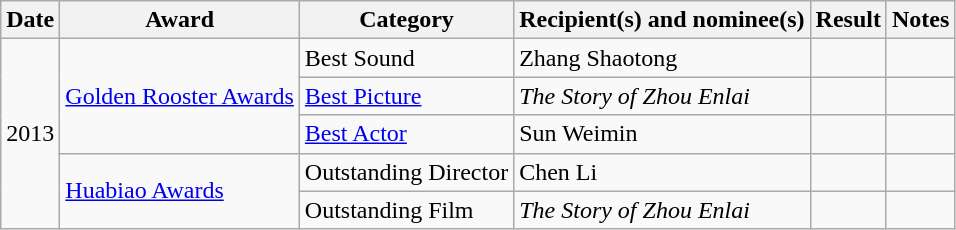<table class="wikitable">
<tr>
<th>Date</th>
<th>Award</th>
<th>Category</th>
<th>Recipient(s) and nominee(s)</th>
<th>Result</th>
<th>Notes</th>
</tr>
<tr>
<td rowspan="5">2013</td>
<td rowspan="3"><a href='#'>Golden Rooster Awards</a></td>
<td>Best Sound</td>
<td>Zhang Shaotong</td>
<td></td>
<td></td>
</tr>
<tr>
<td><a href='#'>Best Picture</a></td>
<td><em>The Story of Zhou Enlai</em></td>
<td></td>
<td></td>
</tr>
<tr>
<td><a href='#'>Best Actor</a></td>
<td>Sun Weimin</td>
<td></td>
<td></td>
</tr>
<tr>
<td rowspan="2"><a href='#'>Huabiao Awards</a></td>
<td>Outstanding Director</td>
<td>Chen Li</td>
<td></td>
<td></td>
</tr>
<tr>
<td>Outstanding Film</td>
<td><em>The Story of Zhou Enlai</em></td>
<td></td>
<td></td>
</tr>
</table>
